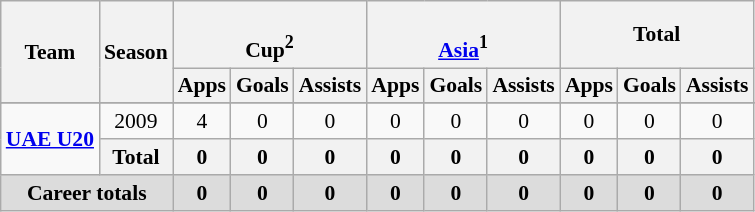<table class="wikitable" style="font-size:90%; text-align: center;">
<tr>
<th rowspan="2">Team</th>
<th rowspan="2">Season</th>
<th colspan="3"><br>Cup<sup>2</sup></th>
<th colspan="3"><br><a href='#'>Asia</a><sup>1</sup></th>
<th colspan="3">Total</th>
</tr>
<tr>
<th>Apps</th>
<th>Goals</th>
<th>Assists</th>
<th>Apps</th>
<th>Goals</th>
<th>Assists</th>
<th>Apps</th>
<th>Goals</th>
<th>Assists</th>
</tr>
<tr>
</tr>
<tr align=center>
<td rowspan="2" align=center valign=center><strong><a href='#'>UAE U20</a></strong></td>
<td>2009</td>
<td>4</td>
<td>0</td>
<td>0</td>
<td>0</td>
<td>0</td>
<td>0</td>
<td>0</td>
<td>0</td>
<td>0</td>
</tr>
<tr align=center>
<th>Total</th>
<th>0</th>
<th>0</th>
<th>0</th>
<th>0</th>
<th>0</th>
<th>0</th>
<th>0</th>
<th>0</th>
<th>0</th>
</tr>
<tr>
<th style="background: #DCDCDC" colspan="2">Career totals</th>
<th style="background: #DCDCDC">0</th>
<th style="background: #DCDCDC">0</th>
<th style="background: #DCDCDC">0</th>
<th style="background: #DCDCDC">0</th>
<th style="background: #DCDCDC">0</th>
<th style="background: #DCDCDC">0</th>
<th style="background: #DCDCDC">0</th>
<th style="background: #DCDCDC">0</th>
<th style="background: #DCDCDC">0</th>
</tr>
</table>
